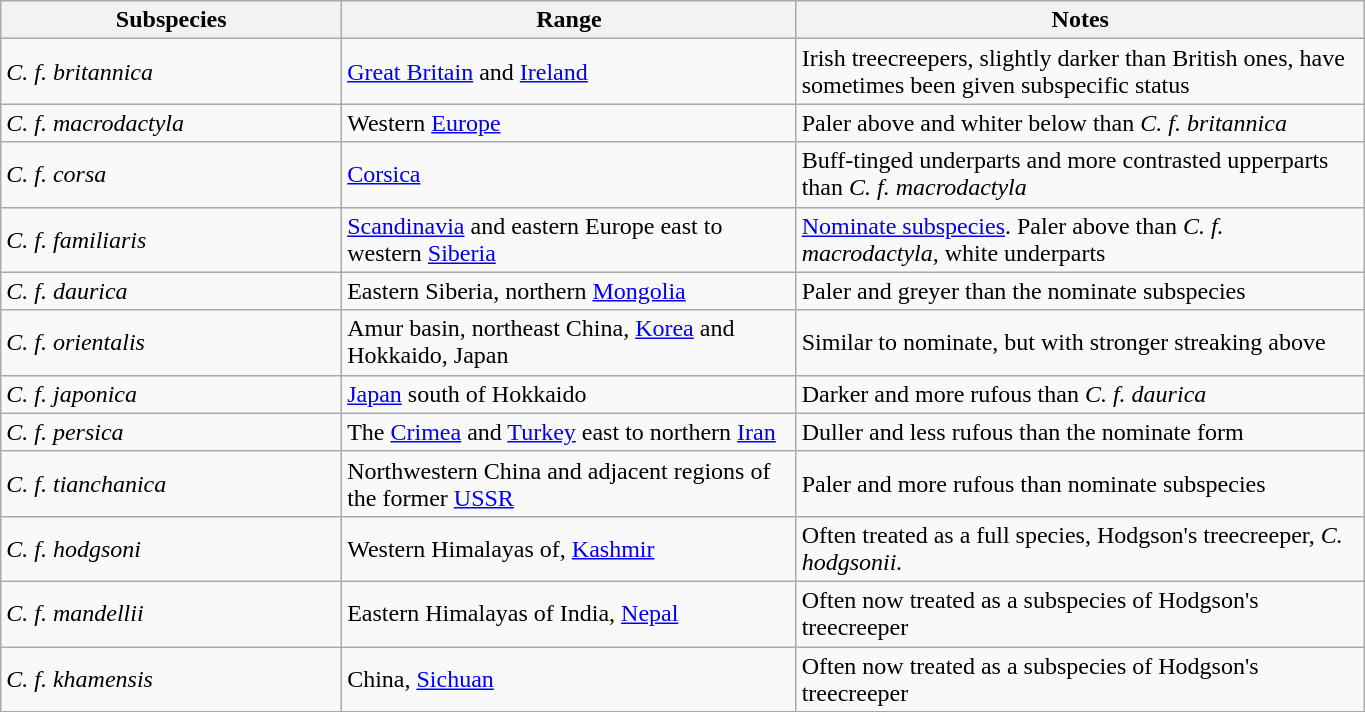<table width=72% class="wikitable">
<tr>
<th width=18%>Subspecies</th>
<th width=24%>Range</th>
<th width=30%>Notes</th>
</tr>
<tr>
<td><em>C. f. britannica</em></td>
<td><a href='#'>Great Britain</a> and <a href='#'>Ireland</a></td>
<td>Irish treecreepers, slightly darker than British ones, have sometimes been given subspecific status</td>
</tr>
<tr>
<td><em>C. f. macrodactyla</em></td>
<td>Western <a href='#'>Europe</a></td>
<td>Paler above and whiter below than <em>C. f. britannica</em></td>
</tr>
<tr>
<td><em>C. f. corsa</em></td>
<td><a href='#'>Corsica</a></td>
<td>Buff-tinged underparts and more contrasted upperparts than <em>C. f. macrodactyla</em></td>
</tr>
<tr>
<td><em>C. f. familiaris</em></td>
<td><a href='#'>Scandinavia</a> and eastern Europe east to western <a href='#'>Siberia</a></td>
<td><a href='#'>Nominate subspecies</a>. Paler above than <em>C. f. macrodactyla</em>, white underparts</td>
</tr>
<tr>
<td><em>C. f. daurica</em></td>
<td>Eastern Siberia, northern <a href='#'>Mongolia</a></td>
<td>Paler and greyer than the nominate subspecies</td>
</tr>
<tr>
<td><em>C. f. orientalis</em></td>
<td>Amur basin, northeast China, <a href='#'>Korea</a> and Hokkaido, Japan</td>
<td>Similar to nominate, but with stronger streaking above</td>
</tr>
<tr>
<td><em>C. f. japonica</em></td>
<td><a href='#'>Japan</a> south of Hokkaido</td>
<td>Darker and more rufous than <em>C. f. daurica</em></td>
</tr>
<tr>
<td><em>C. f. persica</em></td>
<td>The <a href='#'>Crimea</a> and <a href='#'>Turkey</a> east to northern <a href='#'>Iran</a></td>
<td>Duller and less rufous than the nominate form</td>
</tr>
<tr>
<td><em>C. f. tianchanica</em></td>
<td>Northwestern China and adjacent regions of the former <a href='#'>USSR</a></td>
<td>Paler and more rufous than nominate subspecies</td>
</tr>
<tr>
<td><em>C. f. hodgsoni</em></td>
<td>Western Himalayas of, <a href='#'>Kashmir</a></td>
<td>Often treated as a full species, Hodgson's treecreeper, <em>C. hodgsonii.</em></td>
</tr>
<tr>
<td><em>C. f. mandellii</em></td>
<td>Eastern Himalayas of India, <a href='#'>Nepal</a></td>
<td>Often now treated as a subspecies of Hodgson's treecreeper</td>
</tr>
<tr>
<td><em>C. f. khamensis</em></td>
<td>China, <a href='#'>Sichuan</a></td>
<td>Often now treated as a subspecies of Hodgson's treecreeper</td>
</tr>
</table>
